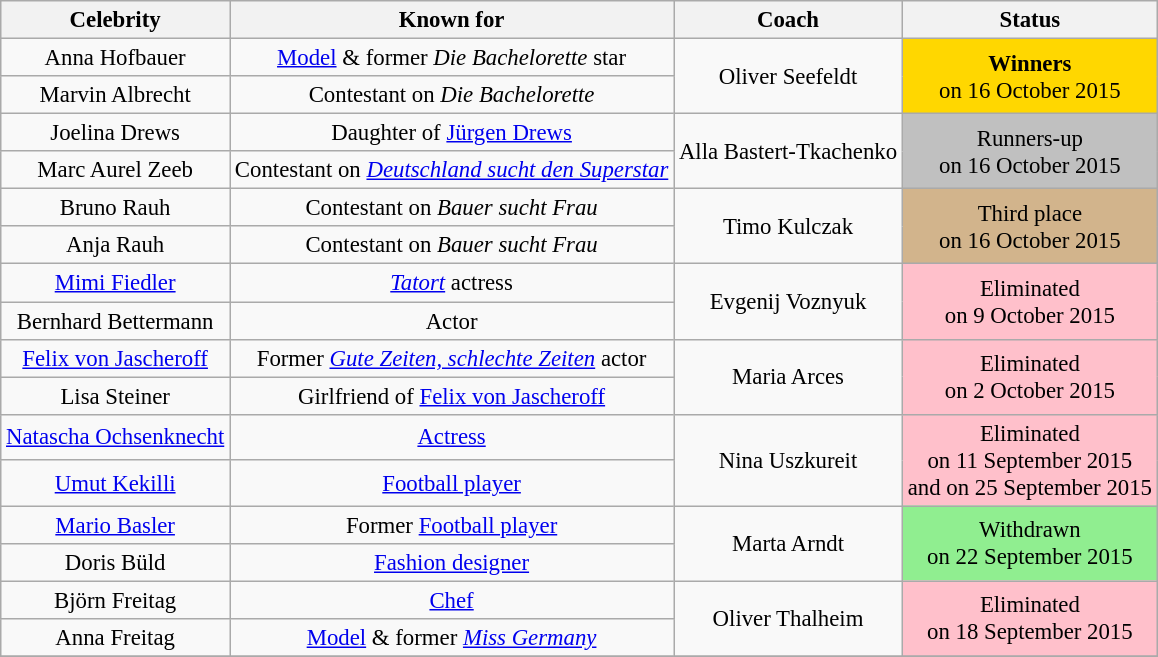<table class="wikitable" style="margin:auto; text-align:center; font-size:95%;">
<tr>
<th>Celebrity</th>
<th>Known for</th>
<th>Coach</th>
<th>Status</th>
</tr>
<tr>
<td>Anna Hofbauer</td>
<td><a href='#'>Model</a> & former <em>Die Bachelorette</em> star</td>
<td rowspan="2">Oliver Seefeldt</td>
<td style="background:gold;" rowspan="2"><strong>Winners</strong> <br> on 16 October 2015</td>
</tr>
<tr>
<td>Marvin Albrecht</td>
<td>Contestant on <em>Die Bachelorette</em></td>
</tr>
<tr>
<td>Joelina Drews</td>
<td>Daughter of <a href='#'>Jürgen Drews</a></td>
<td rowspan="2">Alla Bastert-Tkachenko</td>
<td style="background:silver;" rowspan="2">Runners-up <br> on 16 October 2015</td>
</tr>
<tr>
<td>Marc Aurel Zeeb</td>
<td>Contestant on <em><a href='#'>Deutschland sucht den Superstar</a></em></td>
</tr>
<tr>
<td>Bruno Rauh</td>
<td>Contestant on <em>Bauer sucht Frau</em></td>
<td rowspan="2">Timo Kulczak</td>
<td style="background:tan;" rowspan="2">Third place <br> on 16 October 2015</td>
</tr>
<tr>
<td>Anja Rauh</td>
<td>Contestant on <em>Bauer sucht Frau</em></td>
</tr>
<tr>
<td><a href='#'>Mimi Fiedler</a></td>
<td><em><a href='#'>Tatort</a></em> actress</td>
<td rowspan="2">Evgenij Voznyuk</td>
<td style="background:pink;" rowspan="2">Eliminated <br> on 9 October 2015</td>
</tr>
<tr>
<td>Bernhard Bettermann</td>
<td>Actor</td>
</tr>
<tr>
<td><a href='#'>Felix von Jascheroff</a></td>
<td>Former <em><a href='#'>Gute Zeiten, schlechte Zeiten</a></em> actor</td>
<td rowspan="2">Maria Arces</td>
<td style="background:pink;" rowspan="2">Eliminated <br> on 2 October 2015</td>
</tr>
<tr>
<td>Lisa Steiner</td>
<td>Girlfriend of <a href='#'>Felix von Jascheroff</a></td>
</tr>
<tr>
<td><a href='#'>Natascha Ochsenknecht</a></td>
<td><a href='#'>Actress</a></td>
<td rowspan="2">Nina Uszkureit</td>
<td style="background:pink;" rowspan="2">Eliminated <br> on 11 September 2015 <br>and on 25 September 2015</td>
</tr>
<tr>
<td><a href='#'>Umut Kekilli</a></td>
<td><a href='#'>Football player</a></td>
</tr>
<tr>
<td><a href='#'>Mario Basler</a></td>
<td>Former <a href='#'>Football player</a></td>
<td rowspan="2">Marta Arndt</td>
<td style="background:lightgreen;" rowspan="2">Withdrawn<br> on 22 September 2015</td>
</tr>
<tr>
<td>Doris Büld</td>
<td><a href='#'>Fashion designer</a></td>
</tr>
<tr>
<td>Björn Freitag</td>
<td><a href='#'>Chef</a></td>
<td rowspan="2">Oliver Thalheim</td>
<td style="background:pink;" rowspan="2">Eliminated <br> on 18 September 2015</td>
</tr>
<tr>
<td>Anna Freitag</td>
<td><a href='#'>Model</a> & former <em><a href='#'>Miss Germany</a></em></td>
</tr>
<tr>
</tr>
</table>
